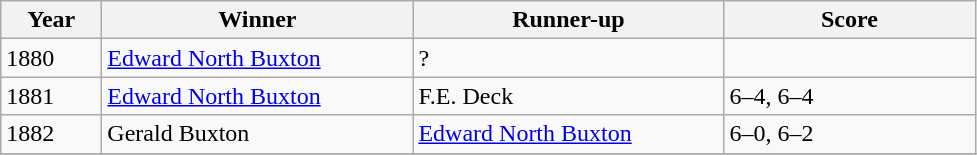<table class="wikitable">
<tr>
<th style="width:60px;">Year</th>
<th style="width:200px;">Winner</th>
<th style="width:200px;">Runner-up</th>
<th style="width:160px;">Score</th>
</tr>
<tr>
<td>1880</td>
<td> <a href='#'>Edward North Buxton</a></td>
<td> ?</td>
<td></td>
</tr>
<tr>
<td>1881</td>
<td> <a href='#'>Edward North Buxton</a></td>
<td> F.E. Deck</td>
<td>6–4, 6–4</td>
</tr>
<tr>
<td>1882</td>
<td>  Gerald Buxton</td>
<td> <a href='#'>Edward North Buxton</a></td>
<td>6–0, 6–2</td>
</tr>
<tr>
</tr>
</table>
